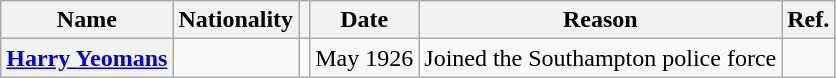<table class="wikitable plainrowheaders">
<tr>
<th scope="col">Name</th>
<th scope="col">Nationality</th>
<th scope="col"></th>
<th scope="col">Date</th>
<th scope="col">Reason</th>
<th scope="col">Ref.</th>
</tr>
<tr>
<th scope="row"><a href='#'>Harry Yeomans</a></th>
<td></td>
<td align="center"></td>
<td>May 1926</td>
<td>Joined the Southampton police force</td>
<td align="center"></td>
</tr>
</table>
